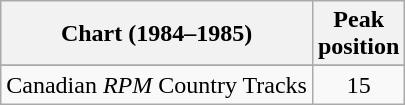<table class="wikitable sortable">
<tr>
<th align="left">Chart (1984–1985)</th>
<th align="center">Peak<br>position</th>
</tr>
<tr>
</tr>
<tr>
<td align="left">Canadian <em>RPM</em> Country Tracks</td>
<td align="center">15</td>
</tr>
</table>
